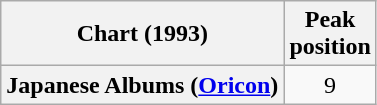<table class="wikitable plainrowheaders" style="text-align:center">
<tr>
<th scope="col">Chart (1993)</th>
<th scope="col">Peak<br> position</th>
</tr>
<tr>
<th scope="row">Japanese Albums (<a href='#'>Oricon</a>)</th>
<td>9</td>
</tr>
</table>
